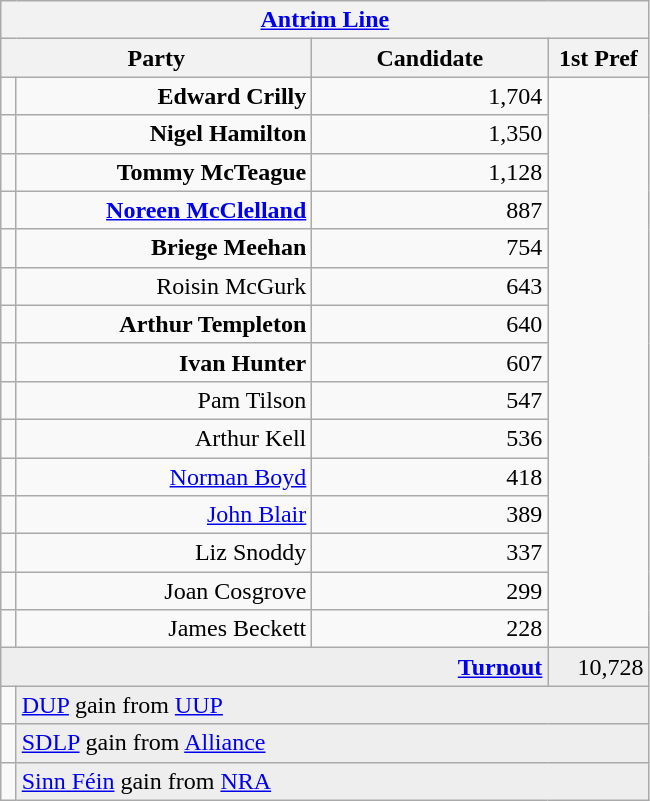<table class="wikitable">
<tr>
<th colspan="4" align="center"><a href='#'>Antrim Line</a></th>
</tr>
<tr>
<th colspan="2" align="center" width=200>Party</th>
<th width=150>Candidate</th>
<th width=60>1st Pref</th>
</tr>
<tr>
<td></td>
<td align="right"><strong>Edward Crilly</strong></td>
<td align="right">1,704</td>
</tr>
<tr>
<td></td>
<td align="right"><strong>Nigel Hamilton</strong></td>
<td align="right">1,350</td>
</tr>
<tr>
<td></td>
<td align="right"><strong>Tommy McTeague</strong></td>
<td align="right">1,128</td>
</tr>
<tr>
<td></td>
<td align="right"><strong><a href='#'>Noreen McClelland</a></strong></td>
<td align="right">887</td>
</tr>
<tr>
<td></td>
<td align="right"><strong>Briege Meehan</strong></td>
<td align="right">754</td>
</tr>
<tr>
<td></td>
<td align="right">Roisin McGurk</td>
<td align="right">643</td>
</tr>
<tr>
<td></td>
<td align="right"><strong>Arthur Templeton</strong></td>
<td align="right">640</td>
</tr>
<tr>
<td></td>
<td align="right"><strong>Ivan Hunter</strong></td>
<td align="right">607</td>
</tr>
<tr>
<td></td>
<td align="right">Pam Tilson</td>
<td align="right">547</td>
</tr>
<tr>
<td></td>
<td align="right">Arthur Kell</td>
<td align="right">536</td>
</tr>
<tr>
<td></td>
<td align="right"><a href='#'>Norman Boyd</a></td>
<td align="right">418</td>
</tr>
<tr>
<td></td>
<td align="right"><a href='#'>John Blair</a></td>
<td align="right">389</td>
</tr>
<tr>
<td></td>
<td align="right">Liz Snoddy</td>
<td align="right">337</td>
</tr>
<tr>
<td></td>
<td align="right">Joan Cosgrove</td>
<td align="right">299</td>
</tr>
<tr>
<td></td>
<td align="right">James Beckett</td>
<td align="right">228</td>
</tr>
<tr bgcolor="EEEEEE">
<td colspan=3 align="right"><strong><a href='#'>Turnout</a></strong></td>
<td align="right">10,728</td>
</tr>
<tr>
<td bgcolor=></td>
<td colspan=3 bgcolor="EEEEEE"><a href='#'>DUP</a> gain from <a href='#'>UUP</a></td>
</tr>
<tr>
<td bgcolor=></td>
<td colspan=3 bgcolor="EEEEEE"><a href='#'>SDLP</a> gain from <a href='#'>Alliance</a></td>
</tr>
<tr>
<td bgcolor=></td>
<td colspan=3 bgcolor="EEEEEE"><a href='#'>Sinn Féin</a> gain from <a href='#'>NRA</a></td>
</tr>
</table>
